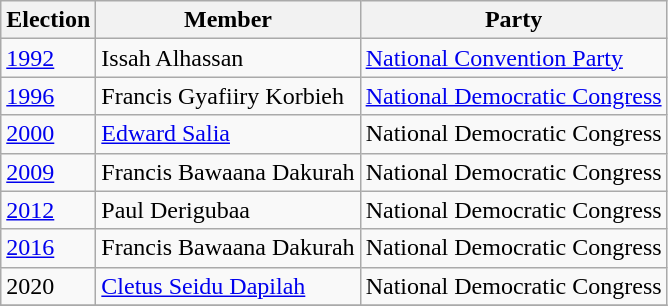<table class="wikitable sortable">
<tr>
<th>Election</th>
<th>Member</th>
<th>Party</th>
</tr>
<tr>
<td><a href='#'>1992</a></td>
<td>Issah Alhassan</td>
<td><a href='#'>National Convention Party</a></td>
</tr>
<tr>
<td><a href='#'>1996</a></td>
<td>Francis Gyafiiry Korbieh</td>
<td><a href='#'>National Democratic Congress</a></td>
</tr>
<tr>
<td><a href='#'>2000</a></td>
<td><a href='#'>Edward Salia</a></td>
<td>National Democratic Congress</td>
</tr>
<tr>
<td><a href='#'>2009</a></td>
<td>Francis Bawaana Dakurah</td>
<td>National Democratic Congress</td>
</tr>
<tr>
<td><a href='#'>2012</a></td>
<td>Paul Derigubaa</td>
<td>National Democratic Congress</td>
</tr>
<tr>
<td><a href='#'>2016</a></td>
<td>Francis Bawaana Dakurah</td>
<td>National Democratic Congress</td>
</tr>
<tr>
<td>2020</td>
<td><a href='#'>Cletus Seidu Dapilah</a></td>
<td>National Democratic Congress</td>
</tr>
<tr>
</tr>
</table>
